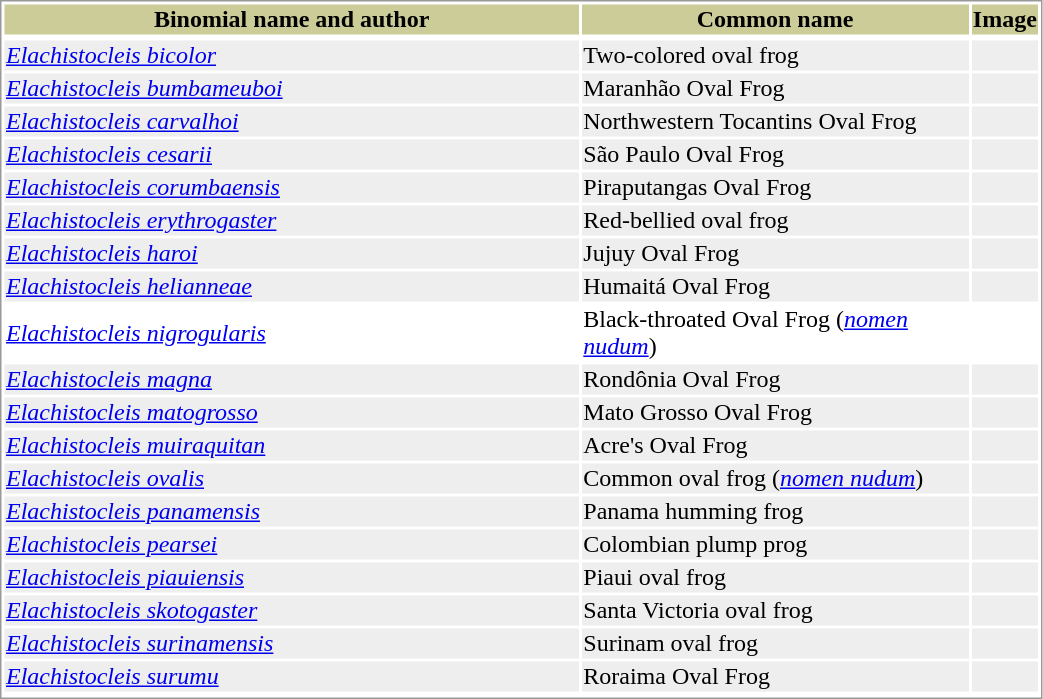<table style="text-align:left; border:1px solid #999999; width: 55%">
<tr style="background:#CCCC99; text-align: center; ">
<th style="width: 60%; ">Binomial name and author</th>
<th style="width: 40%; ">Common name</th>
<th>Image</th>
</tr>
<tr>
</tr>
<tr style="background:#EEEEEE;">
<td><em><a href='#'>Elachistocleis bicolor</a></em></td>
<td>Two-colored oval frog</td>
<td></td>
</tr>
<tr style="background:#EEEEEE;">
<td><em><a href='#'>Elachistocleis bumbameuboi</a></em> </td>
<td>Maranhão Oval Frog</td>
<td></td>
</tr>
<tr style="background:#EEEEEE;">
<td><em><a href='#'>Elachistocleis carvalhoi</a></em><br></td>
<td>Northwestern Tocantins Oval Frog</td>
<td></td>
</tr>
<tr style="background:#EEEEEE;">
<td><em><a href='#'>Elachistocleis cesarii</a></em> </td>
<td>São Paulo Oval Frog</td>
<td></td>
</tr>
<tr style="background:#EEEEEE;">
<td><em><a href='#'>Elachistocleis corumbaensis</a></em> </td>
<td>Piraputangas Oval Frog</td>
<td></td>
</tr>
<tr style="background:#EEEEEE;">
<td><em><a href='#'>Elachistocleis erythrogaster</a></em><br></td>
<td>Red-bellied oval frog</td>
<td></td>
</tr>
<tr style="background:#EEEEEE;">
<td><em><a href='#'>Elachistocleis haroi</a></em> </td>
<td>Jujuy Oval Frog</td>
<td></td>
</tr>
<tr style="background:#EEEEEE;">
<td><em><a href='#'>Elachistocleis helianneae</a></em> </td>
<td>Humaitá Oval Frog</td>
<td></td>
</tr>
<tr>
<td><em><a href='#'>Elachistocleis nigrogularis</a></em><br></td>
<td>Black-throated Oval Frog (<em><a href='#'>nomen nudum</a></em>)</td>
<td></td>
</tr>
<tr style="background:#EEEEEE;">
<td><em><a href='#'>Elachistocleis magna</a></em><br></td>
<td>Rondônia Oval Frog</td>
<td></td>
</tr>
<tr style="background:#EEEEEE;">
<td><em><a href='#'>Elachistocleis matogrosso</a></em> </td>
<td>Mato Grosso Oval Frog</td>
<td></td>
</tr>
<tr style="background:#EEEEEE;">
<td><em><a href='#'>Elachistocleis muiraquitan</a></em><br></td>
<td>Acre's Oval Frog</td>
<td></td>
</tr>
<tr style="background:#EEEEEE;">
<td><em><a href='#'>Elachistocleis ovalis</a></em> </td>
<td>Common oval frog (<em><a href='#'>nomen nudum</a></em>)</td>
<td></td>
</tr>
<tr style="background:#EEEEEE;">
<td><em><a href='#'>Elachistocleis panamensis</a></em><br></td>
<td>Panama humming frog</td>
<td></td>
</tr>
<tr style="background:#EEEEEE;">
<td><em><a href='#'>Elachistocleis pearsei</a></em><br></td>
<td>Colombian plump prog</td>
<td></td>
</tr>
<tr style="background:#EEEEEE;">
<td><em><a href='#'>Elachistocleis piauiensis</a></em><br></td>
<td>Piaui oval frog</td>
<td></td>
</tr>
<tr style="background:#EEEEEE;">
<td><em><a href='#'>Elachistocleis skotogaster</a></em><br></td>
<td>Santa Victoria oval frog</td>
<td></td>
</tr>
<tr style="background:#EEEEEE;">
<td><em><a href='#'>Elachistocleis surinamensis</a></em> </td>
<td>Surinam oval frog</td>
<td></td>
</tr>
<tr style="background:#EEEEEE;">
<td><em><a href='#'>Elachistocleis surumu</a></em><br></td>
<td>Roraima Oval Frog</td>
<td></td>
</tr>
<tr>
</tr>
</table>
